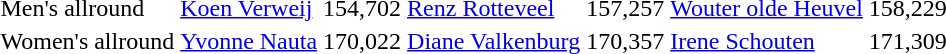<table>
<tr>
<td>Men's allround</td>
<td><a href='#'>Koen Verweij</a></td>
<td>154,702</td>
<td><a href='#'>Renz Rotteveel</a></td>
<td>157,257</td>
<td><a href='#'>Wouter olde Heuvel</a></td>
<td>158,229</td>
</tr>
<tr>
<td>Women's allround</td>
<td><a href='#'>Yvonne Nauta</a></td>
<td>170,022</td>
<td><a href='#'>Diane Valkenburg</a></td>
<td>170,357</td>
<td><a href='#'>Irene Schouten</a></td>
<td>171,309</td>
</tr>
</table>
